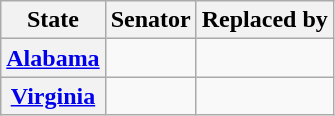<table class="wikitable sortable plainrowheaders">
<tr>
<th scope="col">State</th>
<th scope="col">Senator</th>
<th scope="col">Replaced by</th>
</tr>
<tr>
<th><a href='#'>Alabama</a></th>
<td></td>
<td></td>
</tr>
<tr>
<th><a href='#'>Virginia</a></th>
<td></td>
<td></td>
</tr>
</table>
